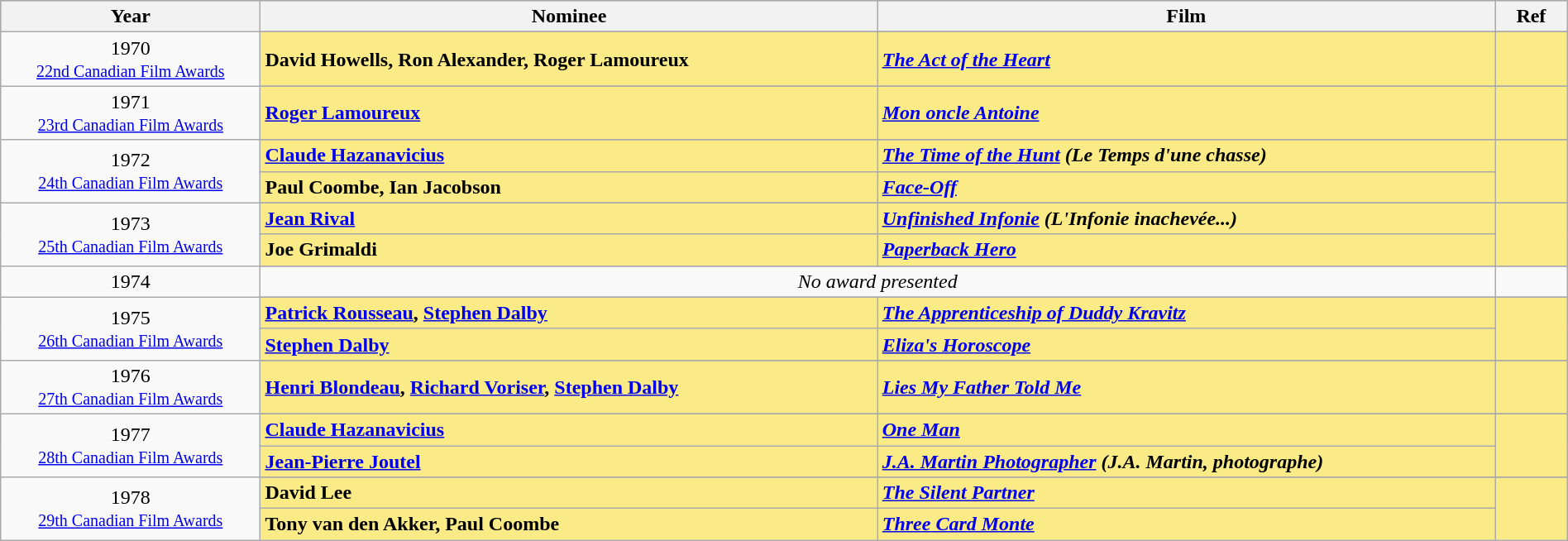<table class="wikitable" style="width:100%;">
<tr style="background:#bebebe;">
<th style="width:8%;">Year</th>
<th style="width:19%;">Nominee</th>
<th style="width:19%;">Film</th>
<th style="width:2%;">Ref</th>
</tr>
<tr>
<td rowspan=2 align="center">1970 <br> <small><a href='#'>22nd Canadian Film Awards</a></small></td>
</tr>
<tr style="background:#FAEB86;">
<td><strong>David Howells, Ron Alexander, Roger Lamoureux</strong></td>
<td><strong><em><a href='#'>The Act of the Heart</a></em></strong></td>
<td></td>
</tr>
<tr>
<td rowspan=2 align="center">1971 <br> <small><a href='#'>23rd Canadian Film Awards</a></small></td>
</tr>
<tr style="background:#FAEB86;">
<td><strong><a href='#'>Roger Lamoureux</a></strong></td>
<td><strong><em><a href='#'>Mon oncle Antoine</a></em></strong></td>
<td></td>
</tr>
<tr>
<td rowspan=3 align="center">1972 <br> <small><a href='#'>24th Canadian Film Awards</a></small></td>
</tr>
<tr style="background:#FAEB86;">
<td><strong><a href='#'>Claude Hazanavicius</a></strong></td>
<td><strong><em><a href='#'>The Time of the Hunt</a> (Le Temps d'une chasse)</em></strong></td>
<td rowspan=2></td>
</tr>
<tr style="background:#FAEB86;">
<td><strong>Paul Coombe, Ian Jacobson</strong></td>
<td><strong><em><a href='#'>Face-Off</a></em></strong></td>
</tr>
<tr>
<td rowspan=3 align="center">1973 <br> <small><a href='#'>25th Canadian Film Awards</a></small></td>
</tr>
<tr style="background:#FAEB86;">
<td><strong><a href='#'>Jean Rival</a></strong></td>
<td><strong><em><a href='#'>Unfinished Infonie</a> (L'Infonie inachevée...)</em></strong></td>
<td rowspan=2></td>
</tr>
<tr style="background:#FAEB86;">
<td><strong>Joe Grimaldi</strong></td>
<td><strong><em><a href='#'>Paperback Hero</a></em></strong></td>
</tr>
<tr>
<td rowspan=2 align="center">1974</td>
</tr>
<tr>
<td colspan=2 align=center><em>No award presented</em></td>
<td></td>
</tr>
<tr>
<td rowspan=3 align="center">1975 <br> <small><a href='#'>26th Canadian Film Awards</a></small></td>
</tr>
<tr style="background:#FAEB86;">
<td><strong><a href='#'>Patrick Rousseau</a>, <a href='#'>Stephen Dalby</a></strong></td>
<td><strong><em><a href='#'>The Apprenticeship of Duddy Kravitz</a></em></strong></td>
<td rowspan=2></td>
</tr>
<tr style="background:#FAEB86;">
<td><strong><a href='#'>Stephen Dalby</a></strong></td>
<td><strong><em><a href='#'>Eliza's Horoscope</a></em></strong></td>
</tr>
<tr>
<td rowspan=2 align="center">1976<br> <small><a href='#'>27th Canadian Film Awards</a></small></td>
</tr>
<tr style="background:#FAEB86;">
<td><strong><a href='#'>Henri Blondeau</a>, <a href='#'>Richard Voriser</a>, <a href='#'>Stephen Dalby</a></strong></td>
<td><strong><em><a href='#'>Lies My Father Told Me</a></em></strong></td>
<td></td>
</tr>
<tr>
<td rowspan=3 align="center">1977 <br> <small><a href='#'>28th Canadian Film Awards</a></small></td>
</tr>
<tr style="background:#FAEB86;">
<td><strong><a href='#'>Claude Hazanavicius</a></strong></td>
<td><strong><em><a href='#'>One Man</a></em></strong></td>
<td rowspan=2></td>
</tr>
<tr style="background:#FAEB86;">
<td><strong><a href='#'>Jean-Pierre Joutel</a></strong></td>
<td><strong><em><a href='#'>J.A. Martin Photographer</a> (J.A. Martin, photographe)</em></strong></td>
</tr>
<tr>
<td rowspan=3 align="center">1978 <br> <small><a href='#'>29th Canadian Film Awards</a></small></td>
</tr>
<tr style="background:#FAEB86;">
<td><strong>David Lee</strong></td>
<td><strong><em><a href='#'>The Silent Partner</a></em></strong></td>
<td rowspan=2></td>
</tr>
<tr style="background:#FAEB86;">
<td><strong>Tony van den Akker, Paul Coombe</strong></td>
<td><strong><em><a href='#'>Three Card Monte</a></em></strong></td>
</tr>
</table>
